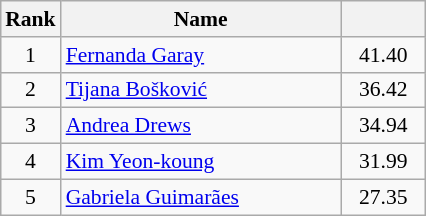<table class="wikitable" style="margin:0.5em auto;width=480;font-size:90%">
<tr>
<th width=30>Rank</th>
<th width=180>Name</th>
<th width=50></th>
</tr>
<tr>
<td align=center>1</td>
<td> <a href='#'>Fernanda Garay</a></td>
<td align=center>41.40</td>
</tr>
<tr>
<td align=center>2</td>
<td> <a href='#'>Tijana Bošković</a></td>
<td align=center>36.42</td>
</tr>
<tr>
<td align=center>3</td>
<td> <a href='#'>Andrea Drews</a></td>
<td align=center>34.94</td>
</tr>
<tr>
<td align=center>4</td>
<td> <a href='#'>Kim Yeon-koung</a></td>
<td align=center>31.99</td>
</tr>
<tr>
<td align=center>5</td>
<td> <a href='#'>Gabriela Guimarães</a></td>
<td align=center>27.35</td>
</tr>
</table>
